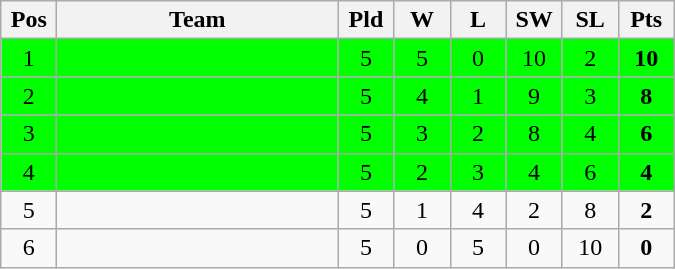<table class="wikitable" style="text-align: center;">
<tr>
<th width="30">Pos</th>
<th width="180">Team</th>
<th width="30">Pld</th>
<th width="30">W</th>
<th width="30">L</th>
<th width="30">SW</th>
<th width="30">SL</th>
<th width="30">Pts</th>
</tr>
<tr bgcolor=#00FF00>
<td>1</td>
<td align="left"></td>
<td>5</td>
<td>5</td>
<td>0</td>
<td>10</td>
<td>2</td>
<td><strong>10</strong></td>
</tr>
<tr bgcolor=#00FF00>
<td>2</td>
<td align="left"></td>
<td>5</td>
<td>4</td>
<td>1</td>
<td>9</td>
<td>3</td>
<td><strong>8</strong></td>
</tr>
<tr bgcolor=#00FF00>
<td>3</td>
<td align="left"></td>
<td>5</td>
<td>3</td>
<td>2</td>
<td>8</td>
<td>4</td>
<td><strong>6</strong></td>
</tr>
<tr bgcolor=#00FF00>
<td>4</td>
<td align="left"></td>
<td>5</td>
<td>2</td>
<td>3</td>
<td>4</td>
<td>6</td>
<td><strong>4</strong></td>
</tr>
<tr>
<td>5</td>
<td align="left"></td>
<td>5</td>
<td>1</td>
<td>4</td>
<td>2</td>
<td>8</td>
<td><strong>2</strong></td>
</tr>
<tr>
<td>6</td>
<td align="left"></td>
<td>5</td>
<td>0</td>
<td>5</td>
<td>0</td>
<td>10</td>
<td><strong>0</strong></td>
</tr>
</table>
